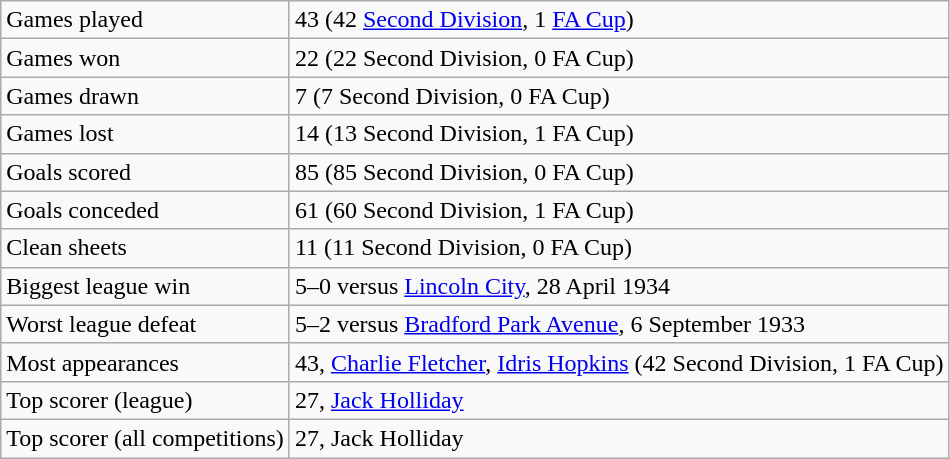<table class="wikitable">
<tr>
<td>Games played</td>
<td>43 (42 <a href='#'>Second Division</a>, 1 <a href='#'>FA Cup</a>)</td>
</tr>
<tr>
<td>Games won</td>
<td>22 (22 Second Division, 0 FA Cup)</td>
</tr>
<tr>
<td>Games drawn</td>
<td>7 (7 Second Division, 0 FA Cup)</td>
</tr>
<tr>
<td>Games lost</td>
<td>14 (13 Second Division, 1 FA Cup)</td>
</tr>
<tr>
<td>Goals scored</td>
<td>85 (85 Second Division, 0 FA Cup)</td>
</tr>
<tr>
<td>Goals conceded</td>
<td>61 (60 Second Division, 1 FA Cup)</td>
</tr>
<tr>
<td>Clean sheets</td>
<td>11 (11 Second Division, 0 FA Cup)</td>
</tr>
<tr>
<td>Biggest league win</td>
<td>5–0 versus <a href='#'>Lincoln City</a>, 28 April 1934</td>
</tr>
<tr>
<td>Worst league defeat</td>
<td>5–2 versus <a href='#'>Bradford Park Avenue</a>, 6 September 1933</td>
</tr>
<tr>
<td>Most appearances</td>
<td>43, <a href='#'>Charlie Fletcher</a>, <a href='#'>Idris Hopkins</a> (42 Second Division, 1 FA Cup)</td>
</tr>
<tr>
<td>Top scorer (league)</td>
<td>27, <a href='#'>Jack Holliday</a></td>
</tr>
<tr>
<td>Top scorer (all competitions)</td>
<td>27, Jack Holliday</td>
</tr>
</table>
